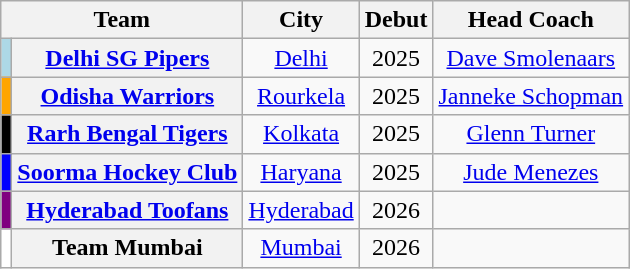<table class="wikitable" style="text-align:center;">
<tr>
<th colspan=2>Team</th>
<th>City</th>
<th>Debut</th>
<th>Head Coach</th>
</tr>
<tr>
<td style="background:lightblue;"></td>
<th align="center"><a href='#'>Delhi SG Pipers</a></th>
<td><a href='#'>Delhi</a></td>
<td>2025</td>
<td> <a href='#'>Dave Smolenaars</a></td>
</tr>
<tr>
<td style="background:orange;"></td>
<th align="center"><a href='#'>Odisha Warriors</a></th>
<td><a href='#'>Rourkela</a></td>
<td>2025</td>
<td> <a href='#'>Janneke Schopman</a></td>
</tr>
<tr>
<td style="background:black;"></td>
<th align="center"><a href='#'>Rarh Bengal Tigers</a></th>
<td><a href='#'>Kolkata</a></td>
<td>2025</td>
<td> <a href='#'>Glenn Turner</a></td>
</tr>
<tr>
<td style="background:blue;"></td>
<th align="center"><a href='#'>Soorma Hockey Club</a></th>
<td><a href='#'>Haryana</a></td>
<td>2025</td>
<td> <a href='#'>Jude Menezes</a></td>
</tr>
<tr>
<td style="background:purple;"></td>
<th><a href='#'>Hyderabad Toofans</a></th>
<td><a href='#'>Hyderabad</a></td>
<td>2026</td>
<td></td>
</tr>
<tr>
<td style="background:white;"></td>
<th>Team Mumbai</th>
<td><a href='#'>Mumbai</a></td>
<td>2026</td>
<td></td>
</tr>
</table>
